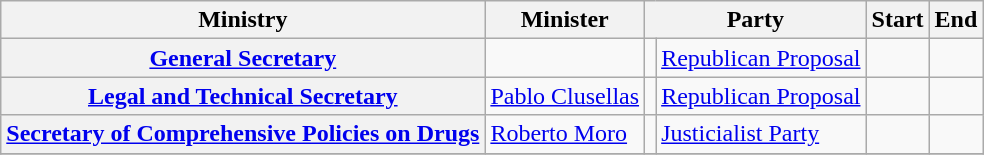<table class="sortable wikitable" style="font-size:100%;">
<tr>
<th scope="col">Ministry</th>
<th scope="col">Minister</th>
<th scope="col" colspan="2">Party</th>
<th scope="col">Start</th>
<th scope="col">End</th>
</tr>
<tr>
<th scope="row"><a href='#'>General Secretary</a></th>
<td></td>
<td bgcolor=></td>
<td><a href='#'>Republican Proposal</a></td>
<td></td>
<td></td>
</tr>
<tr>
<th scope="row"><a href='#'>Legal and Technical Secretary</a></th>
<td><a href='#'>Pablo Clusellas</a></td>
<td bgcolor=></td>
<td><a href='#'>Republican Proposal</a></td>
<td></td>
<td></td>
</tr>
<tr>
<th scope="row"><a href='#'>Secretary of Comprehensive Policies on Drugs</a></th>
<td><a href='#'>Roberto Moro</a></td>
<td bgcolor=></td>
<td><a href='#'>Justicialist Party</a></td>
<td></td>
<td></td>
</tr>
<tr>
</tr>
</table>
